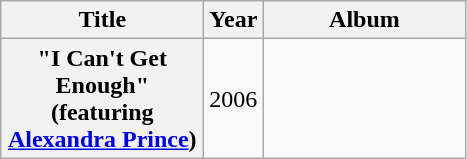<table class="wikitable plainrowheaders" style="text-align:center;">
<tr>
<th scope="col" style="width:8em;">Title</th>
<th scope="col" style="width:1em;">Year</th>
<th scope="col" style="width:8em;">Album</th>
</tr>
<tr>
<th scope="row">"I Can't Get Enough"<br><span>(featuring <a href='#'>Alexandra Prince</a>)</span></th>
<td>2006</td>
<td></td>
</tr>
</table>
